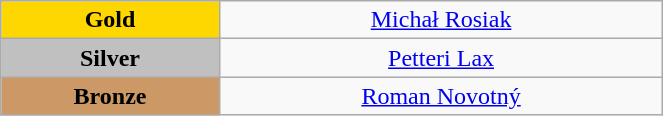<table class="wikitable" style="text-align:center; " width="35%">
<tr>
<td bgcolor="gold"><strong>Gold</strong></td>
<td><a href='#'>Michał Rosiak</a><br>  <small><em></em></small></td>
</tr>
<tr>
<td bgcolor="silver"><strong>Silver</strong></td>
<td><a href='#'>Petteri Lax</a><br>  <small><em></em></small></td>
</tr>
<tr>
<td bgcolor="CC9966"><strong>Bronze</strong></td>
<td><a href='#'>Roman Novotný</a><br>  <small><em></em></small></td>
</tr>
</table>
